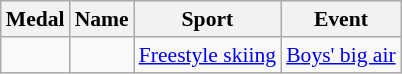<table class="wikitable sortable" style="font-size:90%">
<tr>
<th>Medal</th>
<th>Name</th>
<th>Sport</th>
<th>Event</th>
</tr>
<tr>
<td></td>
<td></td>
<td><a href='#'>Freestyle skiing</a></td>
<td><a href='#'>Boys' big air</a></td>
</tr>
</table>
